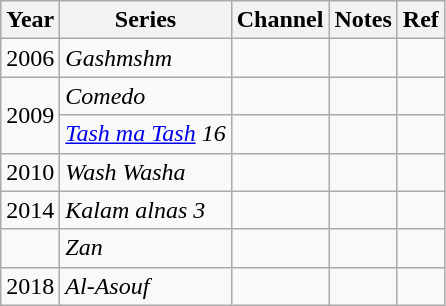<table class="wikitable">
<tr>
<th>Year</th>
<th>Series</th>
<th>Channel</th>
<th>Notes</th>
<th>Ref</th>
</tr>
<tr>
<td>2006</td>
<td><em>Gashmshm</em></td>
<td></td>
<td></td>
<td></td>
</tr>
<tr>
<td rowspan="2">2009</td>
<td><em>Comedo</em></td>
<td></td>
<td></td>
<td></td>
</tr>
<tr>
<td><em><a href='#'>Tash ma Tash</a> 16</em></td>
<td></td>
<td></td>
<td></td>
</tr>
<tr>
<td>2010</td>
<td><em>Wash Washa</em></td>
<td></td>
<td></td>
<td></td>
</tr>
<tr>
<td>2014</td>
<td><em>Kalam alnas 3</em></td>
<td></td>
<td></td>
<td></td>
</tr>
<tr>
<td></td>
<td><em>Zan</em></td>
<td></td>
<td></td>
<td></td>
</tr>
<tr>
<td>2018</td>
<td><em>Al-Asouf</em></td>
<td></td>
<td></td>
<td></td>
</tr>
</table>
